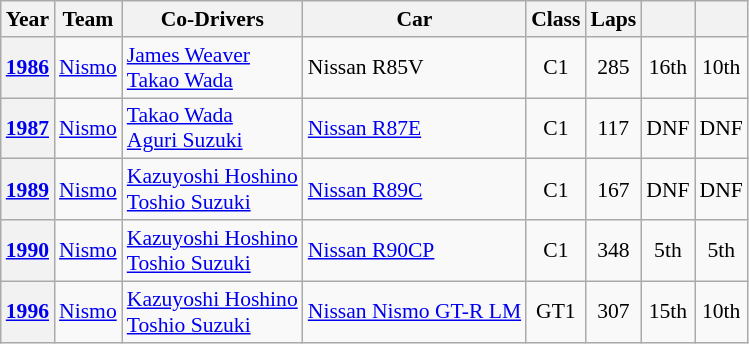<table class="wikitable" style="text-align:center; font-size:90%">
<tr>
<th>Year</th>
<th>Team</th>
<th>Co-Drivers</th>
<th>Car</th>
<th>Class</th>
<th>Laps</th>
<th></th>
<th></th>
</tr>
<tr>
<th><a href='#'>1986</a></th>
<td align="left"> <a href='#'>Nismo</a></td>
<td align="left"> <a href='#'>James Weaver</a><br> <a href='#'>Takao Wada</a></td>
<td align="left">Nissan R85V</td>
<td>C1</td>
<td>285</td>
<td>16th</td>
<td>10th</td>
</tr>
<tr>
<th><a href='#'>1987</a></th>
<td align="left"> <a href='#'>Nismo</a></td>
<td align="left"> <a href='#'>Takao Wada</a><br> <a href='#'>Aguri Suzuki</a></td>
<td align="left"><a href='#'>Nissan R87E</a></td>
<td>C1</td>
<td>117</td>
<td>DNF</td>
<td>DNF</td>
</tr>
<tr>
<th><a href='#'>1989</a></th>
<td align="left"> <a href='#'>Nismo</a></td>
<td align="left"> <a href='#'>Kazuyoshi Hoshino</a><br> <a href='#'>Toshio Suzuki</a></td>
<td align="left"><a href='#'>Nissan R89C</a></td>
<td>C1</td>
<td>167</td>
<td>DNF</td>
<td>DNF</td>
</tr>
<tr>
<th><a href='#'>1990</a></th>
<td align="left"> <a href='#'>Nismo</a></td>
<td align="left"> <a href='#'>Kazuyoshi Hoshino</a><br> <a href='#'>Toshio Suzuki</a></td>
<td align="left"><a href='#'>Nissan R90CP</a></td>
<td>C1</td>
<td>348</td>
<td>5th</td>
<td>5th</td>
</tr>
<tr>
<th><a href='#'>1996</a></th>
<td align="left"> <a href='#'>Nismo</a></td>
<td align="left"> <a href='#'>Kazuyoshi Hoshino</a><br> <a href='#'>Toshio Suzuki</a></td>
<td align="left"><a href='#'>Nissan Nismo GT-R LM</a></td>
<td>GT1</td>
<td>307</td>
<td>15th</td>
<td>10th</td>
</tr>
</table>
